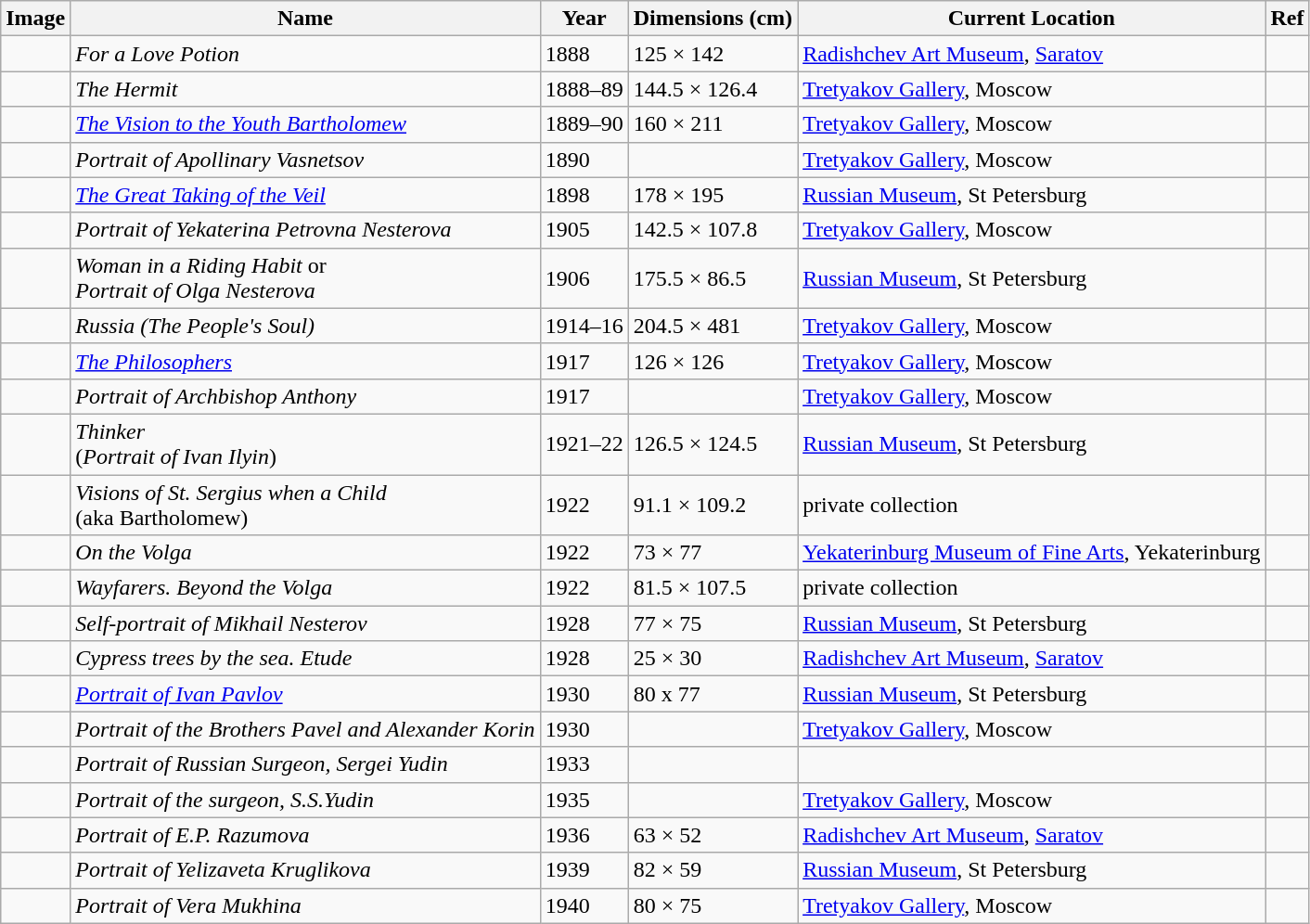<table class="sortable wikitable" style="margin-left:0.5em; text-align:left">
<tr>
<th>Image</th>
<th>Name</th>
<th>Year</th>
<th>Dimensions (cm)</th>
<th>Current Location</th>
<th>Ref</th>
</tr>
<tr>
<td></td>
<td><em>For a Love Potion</em></td>
<td>1888</td>
<td>125 × 142</td>
<td><a href='#'>Radishchev Art Museum</a>, <a href='#'>Saratov</a></td>
<td></td>
</tr>
<tr>
<td></td>
<td><em>The Hermit</em></td>
<td>1888–89</td>
<td>144.5 × 126.4</td>
<td><a href='#'>Tretyakov Gallery</a>, Moscow</td>
<td></td>
</tr>
<tr>
<td></td>
<td><em><a href='#'>The Vision to the Youth Bartholomew</a></em></td>
<td>1889–90</td>
<td>160 × 211</td>
<td><a href='#'>Tretyakov Gallery</a>, Moscow</td>
<td></td>
</tr>
<tr>
<td></td>
<td><em>Portrait of Apollinary Vasnetsov</em></td>
<td>1890</td>
<td></td>
<td><a href='#'>Tretyakov Gallery</a>, Moscow</td>
<td></td>
</tr>
<tr>
<td></td>
<td><em><a href='#'>The Great Taking of the Veil</a></em></td>
<td>1898</td>
<td>178 × 195</td>
<td><a href='#'>Russian Museum</a>, St Petersburg</td>
<td></td>
</tr>
<tr>
<td></td>
<td><em>Portrait of Yekaterina Petrovna Nesterova</em></td>
<td>1905</td>
<td>142.5 × 107.8</td>
<td><a href='#'>Tretyakov Gallery</a>, Moscow</td>
<td></td>
</tr>
<tr>
<td></td>
<td><em>Woman in a Riding Habit</em> or<br> <em>Portrait of Olga Nesterova</em></td>
<td>1906</td>
<td>175.5 × 86.5</td>
<td><a href='#'>Russian Museum</a>, St Petersburg</td>
<td></td>
</tr>
<tr>
<td></td>
<td><em>Russia (The People's Soul)</em></td>
<td>1914–16</td>
<td>204.5 × 481</td>
<td><a href='#'>Tretyakov Gallery</a>, Moscow</td>
<td></td>
</tr>
<tr>
<td></td>
<td><em><a href='#'>The Philosophers</a></em></td>
<td>1917</td>
<td>126 × 126</td>
<td><a href='#'>Tretyakov Gallery</a>, Moscow</td>
<td></td>
</tr>
<tr>
<td></td>
<td><em>Portrait of Archbishop Anthony</em></td>
<td>1917</td>
<td></td>
<td><a href='#'>Tretyakov Gallery</a>, Moscow</td>
<td></td>
</tr>
<tr>
<td></td>
<td><em>Thinker</em> <br> (<em>Portrait of Ivan Ilyin</em>)</td>
<td>1921–22</td>
<td>126.5 × 124.5</td>
<td><a href='#'>Russian Museum</a>, St Petersburg</td>
<td></td>
</tr>
<tr>
<td></td>
<td><em>Visions of St. Sergius when a Child</em> <br> (aka Bartholomew)</td>
<td>1922</td>
<td>91.1 × 109.2</td>
<td>private collection</td>
<td></td>
</tr>
<tr>
<td></td>
<td><em>On the Volga</em></td>
<td>1922</td>
<td>73 × 77</td>
<td><a href='#'>Yekaterinburg Museum of Fine Arts</a>, Yekaterinburg</td>
<td></td>
</tr>
<tr>
<td></td>
<td><em>Wayfarers. Beyond the Volga</em></td>
<td>1922</td>
<td>81.5 × 107.5</td>
<td>private collection</td>
<td></td>
</tr>
<tr>
<td></td>
<td><em>Self-portrait of Mikhail Nesterov</em></td>
<td>1928</td>
<td>77 × 75</td>
<td><a href='#'>Russian Museum</a>, St Petersburg</td>
<td></td>
</tr>
<tr>
<td></td>
<td><em>Cypress trees by the sea. Etude</em></td>
<td>1928</td>
<td>25 × 30</td>
<td><a href='#'>Radishchev Art Museum</a>, <a href='#'>Saratov</a></td>
<td></td>
</tr>
<tr>
<td></td>
<td><em><a href='#'>Portrait of Ivan Pavlov</a></em></td>
<td>1930</td>
<td>80 x 77</td>
<td><a href='#'>Russian Museum</a>, St Petersburg</td>
<td></td>
</tr>
<tr>
<td></td>
<td><em>Portrait of the Brothers Pavel and Alexander Korin</em></td>
<td>1930</td>
<td></td>
<td><a href='#'>Tretyakov Gallery</a>, Moscow</td>
<td></td>
</tr>
<tr>
<td></td>
<td><em>Portrait of Russian Surgeon, Sergei Yudin</em></td>
<td>1933</td>
<td></td>
<td></td>
<td></td>
</tr>
<tr>
<td></td>
<td><em>Portrait of the surgeon, S.S.Yudin</em></td>
<td>1935</td>
<td></td>
<td><a href='#'>Tretyakov Gallery</a>, Moscow</td>
<td></td>
</tr>
<tr>
<td></td>
<td><em>Portrait of E.P. Razumova</em></td>
<td>1936</td>
<td>63 × 52</td>
<td><a href='#'>Radishchev Art Museum</a>, <a href='#'>Saratov</a></td>
<td></td>
</tr>
<tr>
<td></td>
<td><em>Portrait of Yelizaveta Kruglikova</em></td>
<td>1939</td>
<td>82 × 59</td>
<td><a href='#'>Russian Museum</a>, St Petersburg</td>
<td></td>
</tr>
<tr>
<td></td>
<td><em>Portrait of Vera Mukhina</em></td>
<td>1940</td>
<td>80 × 75</td>
<td><a href='#'>Tretyakov Gallery</a>, Moscow</td>
<td></td>
</tr>
</table>
